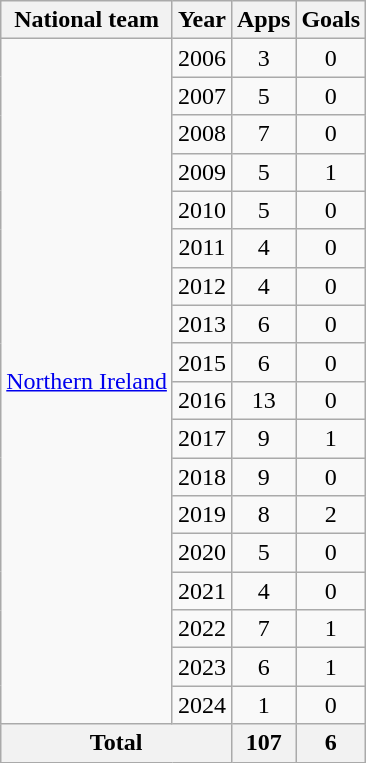<table class="wikitable" style="text-align: center;">
<tr>
<th>National team</th>
<th>Year</th>
<th>Apps</th>
<th>Goals</th>
</tr>
<tr>
<td rowspan="18"><a href='#'>Northern Ireland</a></td>
<td>2006</td>
<td>3</td>
<td>0</td>
</tr>
<tr>
<td>2007</td>
<td>5</td>
<td>0</td>
</tr>
<tr>
<td>2008</td>
<td>7</td>
<td>0</td>
</tr>
<tr>
<td>2009</td>
<td>5</td>
<td>1</td>
</tr>
<tr>
<td>2010</td>
<td>5</td>
<td>0</td>
</tr>
<tr>
<td>2011</td>
<td>4</td>
<td>0</td>
</tr>
<tr>
<td>2012</td>
<td>4</td>
<td>0</td>
</tr>
<tr>
<td>2013</td>
<td>6</td>
<td>0</td>
</tr>
<tr>
<td>2015</td>
<td>6</td>
<td>0</td>
</tr>
<tr>
<td>2016</td>
<td>13</td>
<td>0</td>
</tr>
<tr>
<td>2017</td>
<td>9</td>
<td>1</td>
</tr>
<tr>
<td>2018</td>
<td>9</td>
<td>0</td>
</tr>
<tr>
<td>2019</td>
<td>8</td>
<td>2</td>
</tr>
<tr>
<td>2020</td>
<td>5</td>
<td>0</td>
</tr>
<tr>
<td>2021</td>
<td>4</td>
<td>0</td>
</tr>
<tr>
<td>2022</td>
<td>7</td>
<td>1</td>
</tr>
<tr>
<td>2023</td>
<td>6</td>
<td>1</td>
</tr>
<tr>
<td>2024</td>
<td>1</td>
<td>0</td>
</tr>
<tr>
<th colspan="2">Total</th>
<th>107</th>
<th>6</th>
</tr>
</table>
